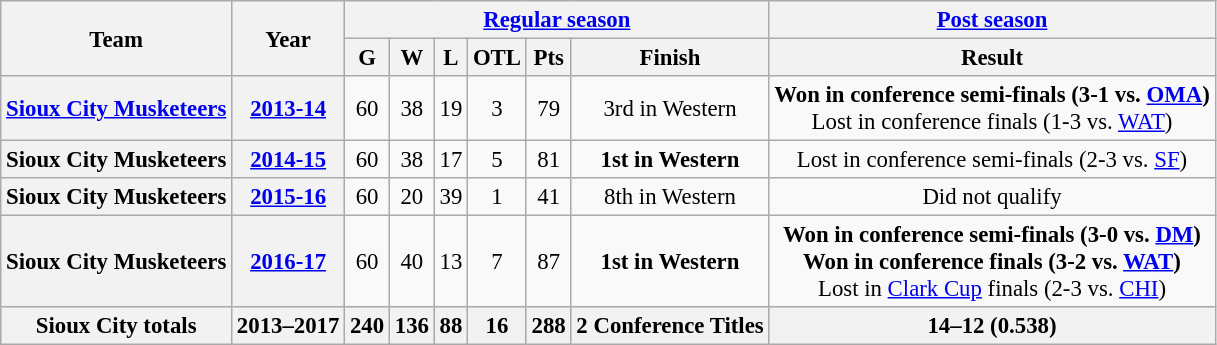<table class="wikitable" style="font-size: 95%; text-align:center;">
<tr>
<th rowspan="2">Team</th>
<th rowspan="2">Year</th>
<th colspan="6"><a href='#'>Regular season</a></th>
<th colspan="1"><a href='#'>Post season</a></th>
</tr>
<tr>
<th>G</th>
<th>W</th>
<th>L</th>
<th>OTL</th>
<th>Pts</th>
<th>Finish</th>
<th>Result</th>
</tr>
<tr>
<th><a href='#'>Sioux City Musketeers</a></th>
<th><a href='#'>2013-14</a></th>
<td>60</td>
<td>38</td>
<td>19</td>
<td>3</td>
<td>79</td>
<td>3rd in Western</td>
<td><strong>Won in conference semi-finals (3-1 vs. <a href='#'>OMA</a>)</strong> <br> Lost in conference finals (1-3 vs. <a href='#'>WAT</a>)</td>
</tr>
<tr>
<th>Sioux City Musketeers</th>
<th><a href='#'>2014-15</a></th>
<td>60</td>
<td>38</td>
<td>17</td>
<td>5</td>
<td>81</td>
<td><strong>1st in Western</strong></td>
<td>Lost in conference semi-finals (2-3 vs. <a href='#'>SF</a>)</td>
</tr>
<tr>
<th>Sioux City Musketeers</th>
<th><a href='#'>2015-16</a></th>
<td>60</td>
<td>20</td>
<td>39</td>
<td>1</td>
<td>41</td>
<td>8th in Western</td>
<td>Did not qualify</td>
</tr>
<tr>
<th>Sioux City Musketeers</th>
<th><a href='#'>2016-17</a></th>
<td>60</td>
<td>40</td>
<td>13</td>
<td>7</td>
<td>87</td>
<td><strong>1st in Western</strong></td>
<td><strong>Won in conference semi-finals (3-0 vs. <a href='#'>DM</a>)</strong> <br> <strong>Won in conference finals (3-2 vs. <a href='#'>WAT</a>)</strong> <br> Lost in <a href='#'>Clark Cup</a> finals (2-3 vs. <a href='#'>CHI</a>)</td>
</tr>
<tr align="centre" bgcolor="#dddddd">
<th>Sioux City totals</th>
<th>2013–2017</th>
<th>240</th>
<th>136</th>
<th>88</th>
<th>16</th>
<th>288</th>
<th>2 Conference Titles</th>
<th>14–12 (0.538)</th>
</tr>
</table>
